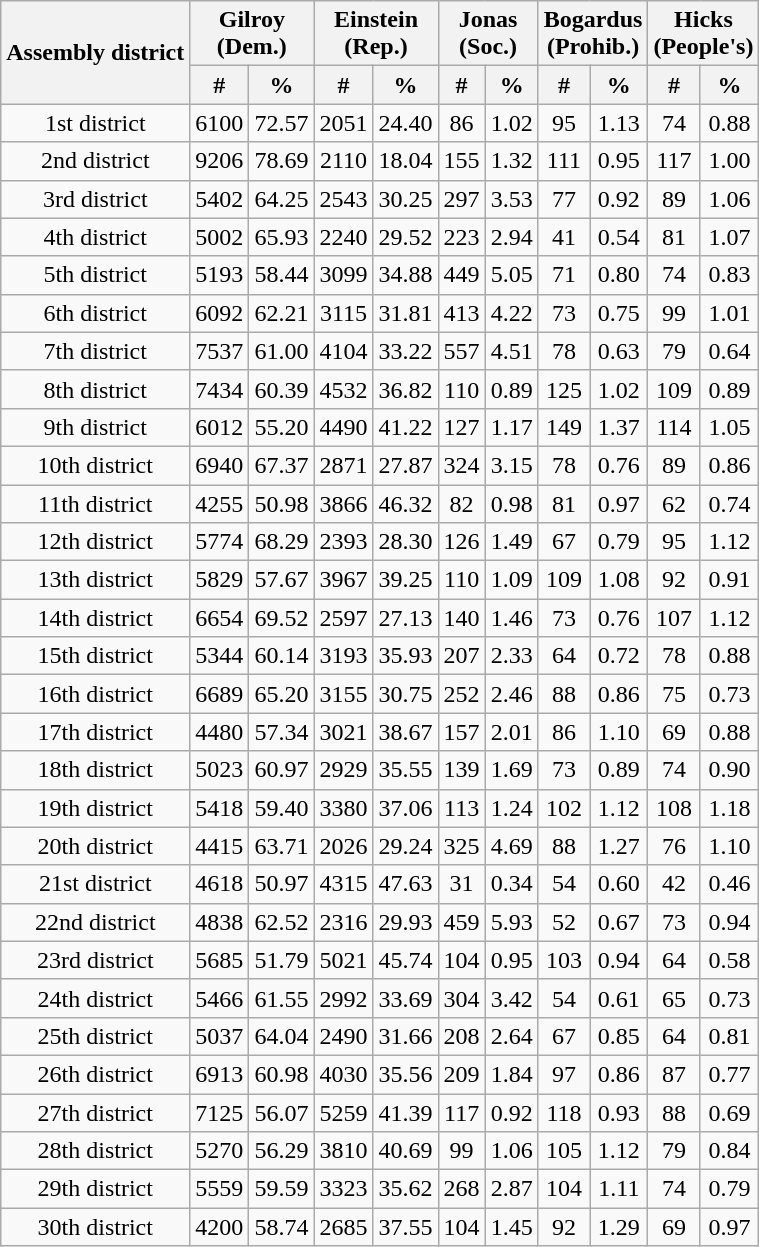<table class="wikitable sortable mw-collapsible">
<tr>
<th rowspan="2">Assembly district</th>
<th colspan="2">Gilroy<br>(Dem.)</th>
<th colspan="2">Einstein<br>(Rep.)</th>
<th colspan="2">Jonas<br>(Soc.)</th>
<th colspan="2">Bogardus<br>(Prohib.)</th>
<th colspan="2">Hicks<br>(People's)</th>
</tr>
<tr>
<th data-sort-type="number" style="text-align:center;">#</th>
<th data-sort-type="number" style="text-align:center;">%</th>
<th data-sort-type="number" style="text-align:center;">#</th>
<th data-sort-type="number" style="text-align:center;">%</th>
<th data-sort-type="number" style="text-align:center;">#</th>
<th data-sort-type="number" style="text-align:center;">%</th>
<th>#</th>
<th>%</th>
<th>#</th>
<th>%</th>
</tr>
<tr style="text-align:center;">
<td>1st district</td>
<td>6100</td>
<td>72.57</td>
<td>2051</td>
<td>24.40</td>
<td>86</td>
<td>1.02</td>
<td>95</td>
<td>1.13</td>
<td>74</td>
<td>0.88</td>
</tr>
<tr style="text-align:center;">
<td>2nd district</td>
<td>9206</td>
<td>78.69</td>
<td>2110</td>
<td>18.04</td>
<td>155</td>
<td>1.32</td>
<td>111</td>
<td>0.95</td>
<td>117</td>
<td>1.00</td>
</tr>
<tr style="text-align:center;">
<td>3rd district</td>
<td>5402</td>
<td>64.25</td>
<td>2543</td>
<td>30.25</td>
<td>297</td>
<td>3.53</td>
<td>77</td>
<td>0.92</td>
<td>89</td>
<td>1.06</td>
</tr>
<tr style="text-align:center;">
<td>4th district</td>
<td>5002</td>
<td>65.93</td>
<td>2240</td>
<td>29.52</td>
<td>223</td>
<td>2.94</td>
<td>41</td>
<td>0.54</td>
<td>81</td>
<td>1.07</td>
</tr>
<tr style="text-align:center;">
<td>5th district</td>
<td>5193</td>
<td>58.44</td>
<td>3099</td>
<td>34.88</td>
<td>449</td>
<td>5.05</td>
<td>71</td>
<td>0.80</td>
<td>74</td>
<td>0.83</td>
</tr>
<tr style="text-align:center;">
<td>6th district</td>
<td>6092</td>
<td>62.21</td>
<td>3115</td>
<td>31.81</td>
<td>413</td>
<td>4.22</td>
<td>73</td>
<td>0.75</td>
<td>99</td>
<td>1.01</td>
</tr>
<tr style="text-align:center;">
<td>7th district</td>
<td>7537</td>
<td>61.00</td>
<td>4104</td>
<td>33.22</td>
<td>557</td>
<td>4.51</td>
<td>78</td>
<td>0.63</td>
<td>79</td>
<td>0.64</td>
</tr>
<tr style="text-align:center;">
<td>8th district</td>
<td>7434</td>
<td>60.39</td>
<td>4532</td>
<td>36.82</td>
<td>110</td>
<td>0.89</td>
<td>125</td>
<td>1.02</td>
<td>109</td>
<td>0.89</td>
</tr>
<tr style="text-align:center;">
<td>9th district</td>
<td>6012</td>
<td>55.20</td>
<td>4490</td>
<td>41.22</td>
<td>127</td>
<td>1.17</td>
<td>149</td>
<td>1.37</td>
<td>114</td>
<td>1.05</td>
</tr>
<tr style="text-align:center;">
<td>10th district</td>
<td>6940</td>
<td>67.37</td>
<td>2871</td>
<td>27.87</td>
<td>324</td>
<td>3.15</td>
<td>78</td>
<td>0.76</td>
<td>89</td>
<td>0.86</td>
</tr>
<tr style="text-align:center;">
<td>11th district</td>
<td>4255</td>
<td>50.98</td>
<td>3866</td>
<td>46.32</td>
<td>82</td>
<td>0.98</td>
<td>81</td>
<td>0.97</td>
<td>62</td>
<td>0.74</td>
</tr>
<tr style="text-align:center;">
<td>12th district</td>
<td>5774</td>
<td>68.29</td>
<td>2393</td>
<td>28.30</td>
<td>126</td>
<td>1.49</td>
<td>67</td>
<td>0.79</td>
<td>95</td>
<td>1.12</td>
</tr>
<tr style="text-align:center;">
<td>13th district</td>
<td>5829</td>
<td>57.67</td>
<td>3967</td>
<td>39.25</td>
<td>110</td>
<td>1.09</td>
<td>109</td>
<td>1.08</td>
<td>92</td>
<td>0.91</td>
</tr>
<tr style="text-align:center;">
<td>14th district</td>
<td>6654</td>
<td>69.52</td>
<td>2597</td>
<td>27.13</td>
<td>140</td>
<td>1.46</td>
<td>73</td>
<td>0.76</td>
<td>107</td>
<td>1.12</td>
</tr>
<tr style="text-align:center;">
<td>15th district</td>
<td>5344</td>
<td>60.14</td>
<td>3193</td>
<td>35.93</td>
<td>207</td>
<td>2.33</td>
<td>64</td>
<td>0.72</td>
<td>78</td>
<td>0.88</td>
</tr>
<tr style="text-align:center;">
<td>16th district</td>
<td>6689</td>
<td>65.20</td>
<td>3155</td>
<td>30.75</td>
<td>252</td>
<td>2.46</td>
<td>88</td>
<td>0.86</td>
<td>75</td>
<td>0.73</td>
</tr>
<tr style="text-align:center;">
<td>17th district</td>
<td>4480</td>
<td>57.34</td>
<td>3021</td>
<td>38.67</td>
<td>157</td>
<td>2.01</td>
<td>86</td>
<td>1.10</td>
<td>69</td>
<td>0.88</td>
</tr>
<tr style="text-align:center;">
<td>18th district</td>
<td>5023</td>
<td>60.97</td>
<td>2929</td>
<td>35.55</td>
<td>139</td>
<td>1.69</td>
<td>73</td>
<td>0.89</td>
<td>74</td>
<td>0.90</td>
</tr>
<tr style="text-align:center;">
<td>19th district</td>
<td>5418</td>
<td>59.40</td>
<td>3380</td>
<td>37.06</td>
<td>113</td>
<td>1.24</td>
<td>102</td>
<td>1.12</td>
<td>108</td>
<td>1.18</td>
</tr>
<tr style="text-align:center;">
<td>20th district</td>
<td>4415</td>
<td>63.71</td>
<td>2026</td>
<td>29.24</td>
<td>325</td>
<td>4.69</td>
<td>88</td>
<td>1.27</td>
<td>76</td>
<td>1.10</td>
</tr>
<tr style="text-align:center;">
<td>21st district</td>
<td>4618</td>
<td>50.97</td>
<td>4315</td>
<td>47.63</td>
<td>31</td>
<td>0.34</td>
<td>54</td>
<td>0.60</td>
<td>42</td>
<td>0.46</td>
</tr>
<tr style="text-align:center;">
<td>22nd district</td>
<td>4838</td>
<td>62.52</td>
<td>2316</td>
<td>29.93</td>
<td>459</td>
<td>5.93</td>
<td>52</td>
<td>0.67</td>
<td>73</td>
<td>0.94</td>
</tr>
<tr style="text-align:center;">
<td>23rd district</td>
<td>5685</td>
<td>51.79</td>
<td>5021</td>
<td>45.74</td>
<td>104</td>
<td>0.95</td>
<td>103</td>
<td>0.94</td>
<td>64</td>
<td>0.58</td>
</tr>
<tr style="text-align:center;">
<td>24th district</td>
<td>5466</td>
<td>61.55</td>
<td>2992</td>
<td>33.69</td>
<td>304</td>
<td>3.42</td>
<td>54</td>
<td>0.61</td>
<td>65</td>
<td>0.73</td>
</tr>
<tr style="text-align:center;">
<td>25th district</td>
<td>5037</td>
<td>64.04</td>
<td>2490</td>
<td>31.66</td>
<td>208</td>
<td>2.64</td>
<td>67</td>
<td>0.85</td>
<td>64</td>
<td>0.81</td>
</tr>
<tr style="text-align:center;">
<td>26th district</td>
<td>6913</td>
<td>60.98</td>
<td>4030</td>
<td>35.56</td>
<td>209</td>
<td>1.84</td>
<td>97</td>
<td>0.86</td>
<td>87</td>
<td>0.77</td>
</tr>
<tr style="text-align:center;">
<td>27th district</td>
<td>7125</td>
<td>56.07</td>
<td>5259</td>
<td>41.39</td>
<td>117</td>
<td>0.92</td>
<td>118</td>
<td>0.93</td>
<td>88</td>
<td>0.69</td>
</tr>
<tr style="text-align:center;">
<td>28th district</td>
<td>5270</td>
<td>56.29</td>
<td>3810</td>
<td>40.69</td>
<td>99</td>
<td>1.06</td>
<td>105</td>
<td>1.12</td>
<td>79</td>
<td>0.84</td>
</tr>
<tr style="text-align:center;">
<td>29th district</td>
<td>5559</td>
<td>59.59</td>
<td>3323</td>
<td>35.62</td>
<td>268</td>
<td>2.87</td>
<td>104</td>
<td>1.11</td>
<td>74</td>
<td>0.79</td>
</tr>
<tr style="text-align:center;">
<td>30th district</td>
<td>4200</td>
<td>58.74</td>
<td>2685</td>
<td>37.55</td>
<td>104</td>
<td>1.45</td>
<td>92</td>
<td>1.29</td>
<td>69</td>
<td>0.97</td>
</tr>
</table>
